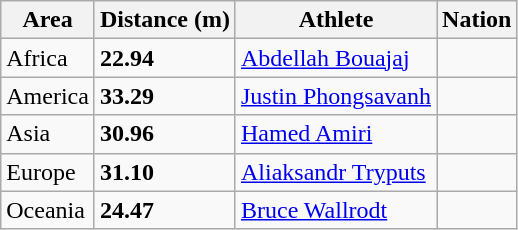<table class="wikitable">
<tr>
<th>Area</th>
<th>Distance (m)</th>
<th>Athlete</th>
<th>Nation</th>
</tr>
<tr>
<td>Africa</td>
<td><strong>22.94</strong></td>
<td><a href='#'>Abdellah Bouajaj</a></td>
<td></td>
</tr>
<tr>
<td>America</td>
<td><strong>33.29</strong> </td>
<td><a href='#'>Justin Phongsavanh</a></td>
<td></td>
</tr>
<tr>
<td>Asia</td>
<td><strong>30.96</strong></td>
<td><a href='#'>Hamed Amiri</a></td>
<td></td>
</tr>
<tr>
<td>Europe</td>
<td><strong>31.10</strong></td>
<td><a href='#'>Aliaksandr Tryputs</a></td>
<td></td>
</tr>
<tr>
<td>Oceania</td>
<td><strong>24.47</strong></td>
<td><a href='#'>Bruce Wallrodt</a></td>
<td></td>
</tr>
</table>
